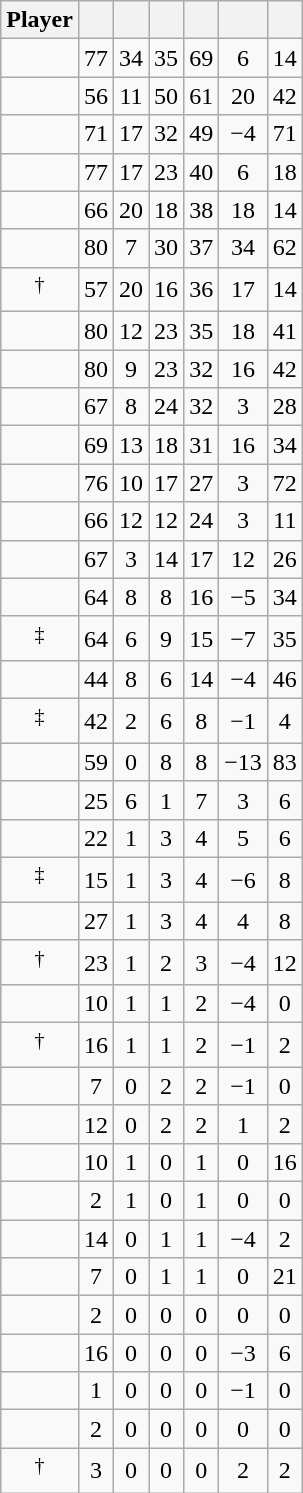<table class="wikitable sortable" style="text-align:center;">
<tr>
<th>Player</th>
<th></th>
<th></th>
<th></th>
<th></th>
<th data-sort-type="number"></th>
<th></th>
</tr>
<tr>
<td></td>
<td>77</td>
<td>34</td>
<td>35</td>
<td>69</td>
<td>6</td>
<td>14</td>
</tr>
<tr>
<td></td>
<td>56</td>
<td>11</td>
<td>50</td>
<td>61</td>
<td>20</td>
<td>42</td>
</tr>
<tr>
<td></td>
<td>71</td>
<td>17</td>
<td>32</td>
<td>49</td>
<td>−4</td>
<td>71</td>
</tr>
<tr>
<td></td>
<td>77</td>
<td>17</td>
<td>23</td>
<td>40</td>
<td>6</td>
<td>18</td>
</tr>
<tr>
<td></td>
<td>66</td>
<td>20</td>
<td>18</td>
<td>38</td>
<td>18</td>
<td>14</td>
</tr>
<tr>
<td></td>
<td>80</td>
<td>7</td>
<td>30</td>
<td>37</td>
<td>34</td>
<td>62</td>
</tr>
<tr>
<td><sup>†</sup></td>
<td>57</td>
<td>20</td>
<td>16</td>
<td>36</td>
<td>17</td>
<td>14</td>
</tr>
<tr>
<td></td>
<td>80</td>
<td>12</td>
<td>23</td>
<td>35</td>
<td>18</td>
<td>41</td>
</tr>
<tr>
<td></td>
<td>80</td>
<td>9</td>
<td>23</td>
<td>32</td>
<td>16</td>
<td>42</td>
</tr>
<tr>
<td></td>
<td>67</td>
<td>8</td>
<td>24</td>
<td>32</td>
<td>3</td>
<td>28</td>
</tr>
<tr>
<td></td>
<td>69</td>
<td>13</td>
<td>18</td>
<td>31</td>
<td>16</td>
<td>34</td>
</tr>
<tr>
<td></td>
<td>76</td>
<td>10</td>
<td>17</td>
<td>27</td>
<td>3</td>
<td>72</td>
</tr>
<tr>
<td></td>
<td>66</td>
<td>12</td>
<td>12</td>
<td>24</td>
<td>3</td>
<td>11</td>
</tr>
<tr>
<td></td>
<td>67</td>
<td>3</td>
<td>14</td>
<td>17</td>
<td>12</td>
<td>26</td>
</tr>
<tr>
<td></td>
<td>64</td>
<td>8</td>
<td>8</td>
<td>16</td>
<td>−5</td>
<td>34</td>
</tr>
<tr>
<td><sup>‡</sup></td>
<td>64</td>
<td>6</td>
<td>9</td>
<td>15</td>
<td>−7</td>
<td>35</td>
</tr>
<tr>
<td></td>
<td>44</td>
<td>8</td>
<td>6</td>
<td>14</td>
<td>−4</td>
<td>46</td>
</tr>
<tr>
<td><sup>‡</sup></td>
<td>42</td>
<td>2</td>
<td>6</td>
<td>8</td>
<td>−1</td>
<td>4</td>
</tr>
<tr>
<td></td>
<td>59</td>
<td>0</td>
<td>8</td>
<td>8</td>
<td>−13</td>
<td>83</td>
</tr>
<tr>
<td></td>
<td>25</td>
<td>6</td>
<td>1</td>
<td>7</td>
<td>3</td>
<td>6</td>
</tr>
<tr>
<td></td>
<td>22</td>
<td>1</td>
<td>3</td>
<td>4</td>
<td>5</td>
<td>6</td>
</tr>
<tr>
<td><sup>‡</sup></td>
<td>15</td>
<td>1</td>
<td>3</td>
<td>4</td>
<td>−6</td>
<td>8</td>
</tr>
<tr>
<td></td>
<td>27</td>
<td>1</td>
<td>3</td>
<td>4</td>
<td>4</td>
<td>8</td>
</tr>
<tr>
<td><sup>†</sup></td>
<td>23</td>
<td>1</td>
<td>2</td>
<td>3</td>
<td>−4</td>
<td>12</td>
</tr>
<tr>
<td></td>
<td>10</td>
<td>1</td>
<td>1</td>
<td>2</td>
<td>−4</td>
<td>0</td>
</tr>
<tr>
<td><sup>†</sup></td>
<td>16</td>
<td>1</td>
<td>1</td>
<td>2</td>
<td>−1</td>
<td>2</td>
</tr>
<tr>
<td></td>
<td>7</td>
<td>0</td>
<td>2</td>
<td>2</td>
<td>−1</td>
<td>0</td>
</tr>
<tr>
<td></td>
<td>12</td>
<td>0</td>
<td>2</td>
<td>2</td>
<td>1</td>
<td>2</td>
</tr>
<tr>
<td></td>
<td>10</td>
<td>1</td>
<td>0</td>
<td>1</td>
<td>0</td>
<td>16</td>
</tr>
<tr>
<td></td>
<td>2</td>
<td>1</td>
<td>0</td>
<td>1</td>
<td>0</td>
<td>0</td>
</tr>
<tr>
<td></td>
<td>14</td>
<td>0</td>
<td>1</td>
<td>1</td>
<td>−4</td>
<td>2</td>
</tr>
<tr>
<td></td>
<td>7</td>
<td>0</td>
<td>1</td>
<td>1</td>
<td>0</td>
<td>21</td>
</tr>
<tr>
<td></td>
<td>2</td>
<td>0</td>
<td>0</td>
<td>0</td>
<td>0</td>
<td>0</td>
</tr>
<tr>
<td></td>
<td>16</td>
<td>0</td>
<td>0</td>
<td>0</td>
<td>−3</td>
<td>6</td>
</tr>
<tr>
<td></td>
<td>1</td>
<td>0</td>
<td>0</td>
<td>0</td>
<td>−1</td>
<td>0</td>
</tr>
<tr>
<td></td>
<td>2</td>
<td>0</td>
<td>0</td>
<td>0</td>
<td>0</td>
<td>0</td>
</tr>
<tr>
<td><sup>†</sup></td>
<td>3</td>
<td>0</td>
<td>0</td>
<td>0</td>
<td>2</td>
<td>2</td>
</tr>
</table>
